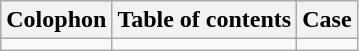<table class="wikitable mw-collapsible">
<tr>
<th>Colophon</th>
<th>Table of contents</th>
<th>Case</th>
</tr>
<tr>
<td></td>
<td></td>
<td></td>
</tr>
</table>
